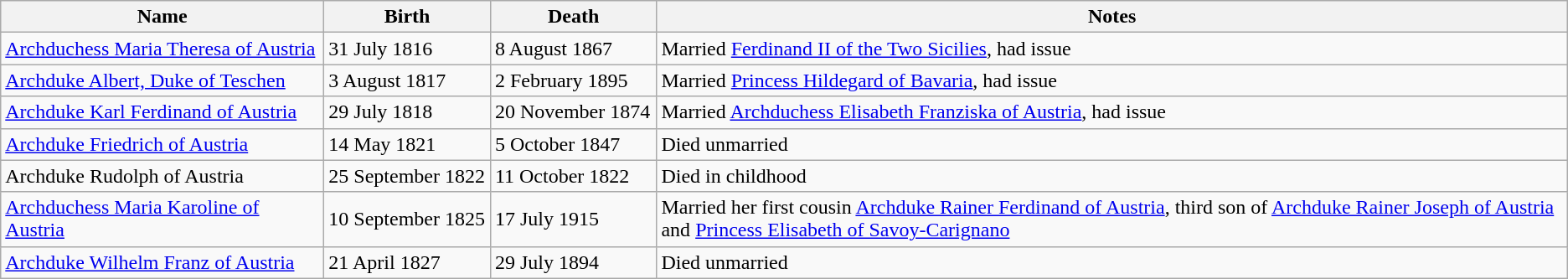<table class="wikitable sortable">
<tr>
<th width="250">Name</th>
<th width="125">Birth</th>
<th width="125">Death</th>
<th class="unsortable">Notes</th>
</tr>
<tr>
<td><a href='#'>Archduchess Maria Theresa of Austria</a></td>
<td>31 July 1816</td>
<td>8 August 1867</td>
<td>Married <a href='#'>Ferdinand II of the Two Sicilies</a>, had issue</td>
</tr>
<tr>
<td><a href='#'>Archduke Albert, Duke of Teschen</a></td>
<td>3 August 1817</td>
<td>2 February 1895</td>
<td>Married <a href='#'>Princess Hildegard of Bavaria</a>, had issue</td>
</tr>
<tr>
<td><a href='#'>Archduke Karl Ferdinand of Austria</a></td>
<td>29 July 1818</td>
<td>20 November 1874</td>
<td>Married <a href='#'>Archduchess Elisabeth Franziska of Austria</a>, had issue</td>
</tr>
<tr>
<td><a href='#'>Archduke Friedrich of Austria</a></td>
<td>14 May 1821</td>
<td>5 October 1847</td>
<td>Died unmarried</td>
</tr>
<tr>
<td>Archduke Rudolph of Austria</td>
<td>25 September 1822</td>
<td>11 October 1822</td>
<td>Died in childhood</td>
</tr>
<tr>
<td><a href='#'>Archduchess Maria Karoline of Austria</a></td>
<td>10 September 1825</td>
<td>17 July 1915</td>
<td>Married her first cousin <a href='#'>Archduke Rainer Ferdinand of Austria</a>, third son of <a href='#'>Archduke Rainer Joseph of Austria</a> and <a href='#'>Princess Elisabeth of Savoy-Carignano</a></td>
</tr>
<tr>
<td><a href='#'>Archduke Wilhelm Franz of Austria</a></td>
<td>21 April 1827</td>
<td>29 July 1894</td>
<td>Died unmarried</td>
</tr>
</table>
